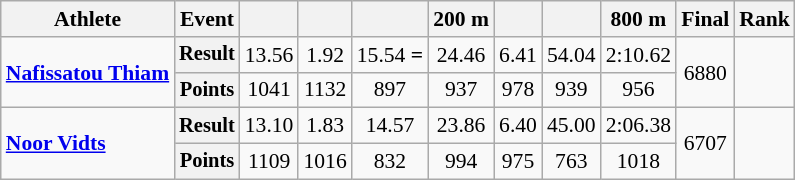<table class=wikitable style="font-size:90%;">
<tr>
<th>Athlete</th>
<th>Event</th>
<th></th>
<th></th>
<th></th>
<th>200 m</th>
<th></th>
<th></th>
<th>800 m</th>
<th>Final</th>
<th>Rank</th>
</tr>
<tr align=center>
<td rowspan=2 align=left><strong><a href='#'>Nafissatou Thiam</a></strong></td>
<th style="font-size:95%">Result</th>
<td>13.56</td>
<td>1.92</td>
<td>15.54 <strong>=</strong></td>
<td>24.46 <strong></strong></td>
<td>6.41</td>
<td>54.04 <strong></strong></td>
<td>2:10.62 <strong></strong></td>
<td rowspan=2>6880 <strong></strong></td>
<td rowspan=2></td>
</tr>
<tr align=center>
<th style="font-size:95%">Points</th>
<td>1041</td>
<td>1132</td>
<td>897</td>
<td>937</td>
<td>978</td>
<td>939</td>
<td>956</td>
</tr>
<tr align=center>
<td align=left rowspan=2><strong><a href='#'>Noor Vidts</a></strong></td>
<th style="font-size:95%">Result</th>
<td>13.10 <strong></strong></td>
<td>1.83</td>
<td>14.57</td>
<td>23.86</td>
<td>6.40</td>
<td>45.00 <strong></strong></td>
<td>2:06.38 <strong></strong></td>
<td rowspan=2>6707 <strong></strong></td>
<td rowspan=2></td>
</tr>
<tr align=center>
<th style="font-size:95%">Points</th>
<td>1109</td>
<td>1016</td>
<td>832</td>
<td>994</td>
<td>975</td>
<td>763</td>
<td>1018</td>
</tr>
</table>
